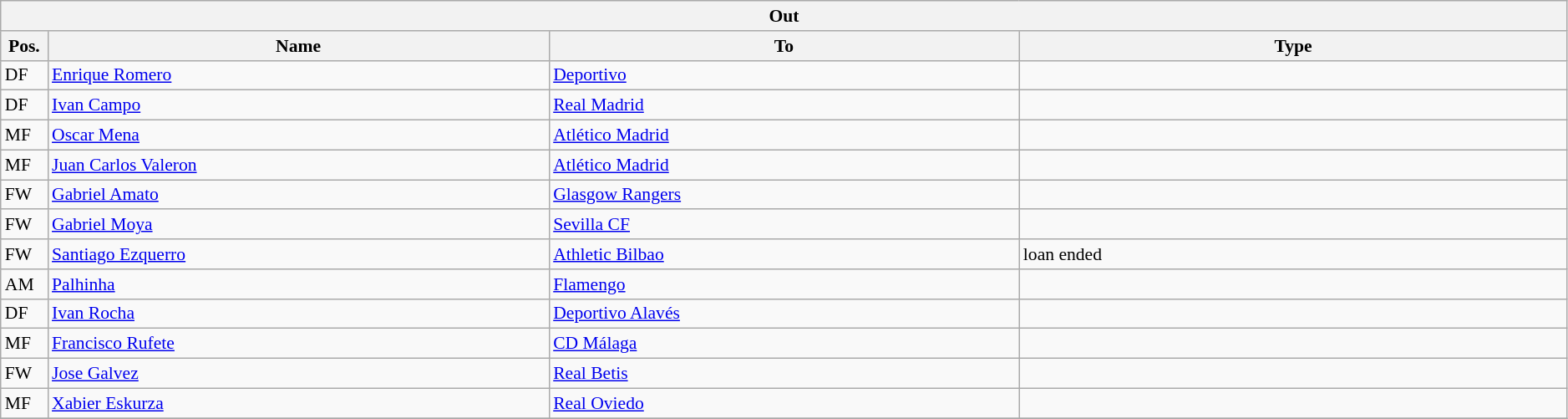<table class="wikitable" style="font-size:90%;width:99%;">
<tr>
<th colspan="4">Out</th>
</tr>
<tr>
<th width=3%>Pos.</th>
<th width=32%>Name</th>
<th width=30%>To</th>
<th width=35%>Type</th>
</tr>
<tr>
<td>DF</td>
<td><a href='#'>Enrique Romero</a></td>
<td><a href='#'>Deportivo</a></td>
<td></td>
</tr>
<tr>
<td>DF</td>
<td><a href='#'>Ivan Campo</a></td>
<td><a href='#'>Real Madrid</a></td>
<td></td>
</tr>
<tr>
<td>MF</td>
<td><a href='#'>Oscar Mena</a></td>
<td><a href='#'>Atlético Madrid</a></td>
<td></td>
</tr>
<tr>
<td>MF</td>
<td><a href='#'>Juan Carlos Valeron</a></td>
<td><a href='#'>Atlético Madrid</a></td>
<td></td>
</tr>
<tr>
<td>FW</td>
<td><a href='#'>Gabriel Amato</a></td>
<td><a href='#'>Glasgow Rangers</a></td>
<td></td>
</tr>
<tr>
<td>FW</td>
<td><a href='#'>Gabriel Moya</a></td>
<td><a href='#'>Sevilla CF</a></td>
<td></td>
</tr>
<tr>
<td>FW</td>
<td><a href='#'>Santiago Ezquerro</a></td>
<td><a href='#'>Athletic Bilbao</a></td>
<td>loan ended</td>
</tr>
<tr>
<td>AM</td>
<td><a href='#'>Palhinha</a></td>
<td><a href='#'>Flamengo</a></td>
<td></td>
</tr>
<tr>
<td>DF</td>
<td><a href='#'>Ivan Rocha</a></td>
<td><a href='#'>Deportivo Alavés</a></td>
<td></td>
</tr>
<tr>
<td>MF</td>
<td><a href='#'>Francisco Rufete</a></td>
<td><a href='#'>CD Málaga</a></td>
<td></td>
</tr>
<tr>
<td>FW</td>
<td><a href='#'>Jose Galvez</a></td>
<td><a href='#'>Real Betis</a></td>
<td></td>
</tr>
<tr>
<td>MF</td>
<td><a href='#'>Xabier Eskurza</a></td>
<td><a href='#'>Real Oviedo</a></td>
<td></td>
</tr>
<tr>
</tr>
</table>
